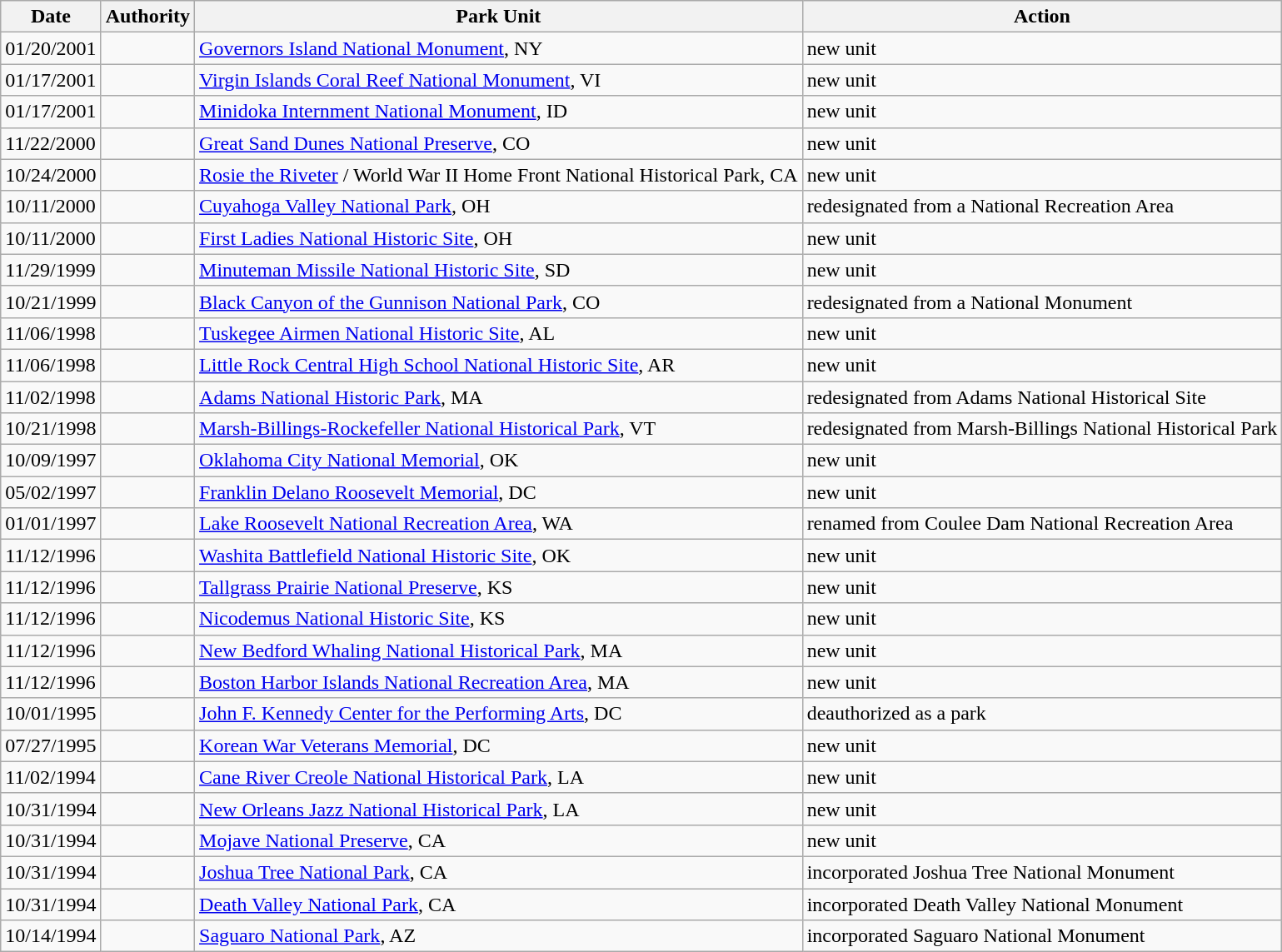<table class="wikitable">
<tr>
<th>Date</th>
<th>Authority</th>
<th>Park Unit</th>
<th>Action</th>
</tr>
<tr>
<td>01/20/2001</td>
<td></td>
<td><a href='#'>Governors Island National Monument</a>, NY</td>
<td>new unit</td>
</tr>
<tr>
<td>01/17/2001</td>
<td></td>
<td><a href='#'>Virgin Islands Coral Reef National Monument</a>, VI</td>
<td>new unit</td>
</tr>
<tr>
<td>01/17/2001</td>
<td></td>
<td><a href='#'>Minidoka Internment National Monument</a>, ID</td>
<td>new unit</td>
</tr>
<tr>
<td>11/22/2000</td>
<td></td>
<td><a href='#'>Great Sand Dunes National Preserve</a>, CO</td>
<td>new unit</td>
</tr>
<tr>
<td>10/24/2000</td>
<td></td>
<td><a href='#'>Rosie the Riveter</a> / World War II Home Front National Historical Park, CA</td>
<td>new unit</td>
</tr>
<tr>
<td>10/11/2000</td>
<td></td>
<td><a href='#'>Cuyahoga Valley National Park</a>, OH</td>
<td>redesignated from a National Recreation Area</td>
</tr>
<tr>
<td>10/11/2000</td>
<td></td>
<td><a href='#'>First Ladies National Historic Site</a>, OH</td>
<td>new unit</td>
</tr>
<tr>
<td>11/29/1999</td>
<td></td>
<td><a href='#'>Minuteman Missile National Historic Site</a>, SD</td>
<td>new unit</td>
</tr>
<tr>
<td>10/21/1999</td>
<td></td>
<td><a href='#'>Black Canyon of the Gunnison National Park</a>, CO</td>
<td>redesignated from a National Monument</td>
</tr>
<tr>
<td>11/06/1998</td>
<td></td>
<td><a href='#'>Tuskegee Airmen National Historic Site</a>, AL</td>
<td>new unit</td>
</tr>
<tr>
<td>11/06/1998</td>
<td></td>
<td><a href='#'>Little Rock Central High School National Historic Site</a>, AR</td>
<td>new unit</td>
</tr>
<tr>
<td>11/02/1998</td>
<td></td>
<td><a href='#'>Adams National Historic Park</a>, MA</td>
<td>redesignated from Adams National Historical Site</td>
</tr>
<tr>
<td>10/21/1998</td>
<td></td>
<td><a href='#'>Marsh-Billings-Rockefeller National Historical Park</a>, VT</td>
<td>redesignated from Marsh-Billings National Historical Park</td>
</tr>
<tr>
<td>10/09/1997</td>
<td></td>
<td><a href='#'>Oklahoma City National Memorial</a>, OK</td>
<td>new unit</td>
</tr>
<tr>
<td>05/02/1997</td>
<td></td>
<td><a href='#'>Franklin Delano Roosevelt Memorial</a>, DC</td>
<td>new unit</td>
</tr>
<tr>
<td>01/01/1997</td>
<td></td>
<td><a href='#'>Lake Roosevelt National Recreation Area</a>, WA</td>
<td>renamed from Coulee Dam National Recreation Area</td>
</tr>
<tr>
<td>11/12/1996</td>
<td></td>
<td><a href='#'>Washita Battlefield National Historic Site</a>, OK</td>
<td>new unit</td>
</tr>
<tr>
<td>11/12/1996</td>
<td></td>
<td><a href='#'>Tallgrass Prairie National Preserve</a>, KS</td>
<td>new unit</td>
</tr>
<tr>
<td>11/12/1996</td>
<td></td>
<td><a href='#'>Nicodemus National Historic Site</a>, KS</td>
<td>new unit</td>
</tr>
<tr>
<td>11/12/1996</td>
<td></td>
<td><a href='#'>New Bedford Whaling National Historical Park</a>, MA</td>
<td>new unit</td>
</tr>
<tr>
<td>11/12/1996</td>
<td></td>
<td><a href='#'>Boston Harbor Islands National Recreation Area</a>, MA</td>
<td>new unit</td>
</tr>
<tr>
<td>10/01/1995</td>
<td></td>
<td><a href='#'>John F. Kennedy Center for the Performing Arts</a>, DC</td>
<td>deauthorized as a park</td>
</tr>
<tr>
<td>07/27/1995</td>
<td></td>
<td><a href='#'>Korean War Veterans Memorial</a>, DC</td>
<td>new unit</td>
</tr>
<tr>
<td>11/02/1994</td>
<td></td>
<td><a href='#'>Cane River Creole National Historical Park</a>, LA</td>
<td>new unit</td>
</tr>
<tr>
<td>10/31/1994</td>
<td></td>
<td><a href='#'>New Orleans Jazz National Historical Park</a>, LA</td>
<td>new unit</td>
</tr>
<tr>
<td>10/31/1994</td>
<td></td>
<td><a href='#'>Mojave National Preserve</a>, CA</td>
<td>new unit</td>
</tr>
<tr>
<td>10/31/1994</td>
<td></td>
<td><a href='#'>Joshua Tree National Park</a>, CA</td>
<td>incorporated Joshua Tree National Monument</td>
</tr>
<tr>
<td>10/31/1994</td>
<td></td>
<td><a href='#'>Death Valley National Park</a>, CA</td>
<td>incorporated Death Valley National Monument</td>
</tr>
<tr>
<td>10/14/1994</td>
<td></td>
<td><a href='#'>Saguaro National Park</a>, AZ</td>
<td>incorporated Saguaro National Monument</td>
</tr>
</table>
